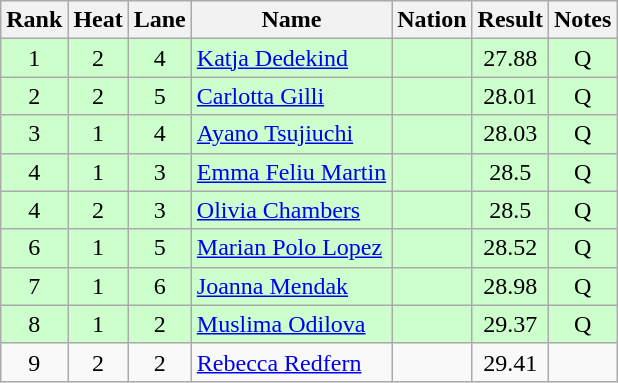<table class="wikitable sortable" style="text-align:center">
<tr>
<th>Rank</th>
<th>Heat</th>
<th>Lane</th>
<th>Name</th>
<th>Nation</th>
<th>Result</th>
<th>Notes</th>
</tr>
<tr bgcolor=ccffcc>
<td>1</td>
<td>2</td>
<td>4</td>
<td align=left><a href='#'>Katja Dedekind</a></td>
<td align=left></td>
<td>27.88</td>
<td>Q</td>
</tr>
<tr bgcolor=ccffcc>
<td>2</td>
<td>2</td>
<td>5</td>
<td align=left><a href='#'>Carlotta Gilli</a></td>
<td align=left></td>
<td>28.01</td>
<td>Q</td>
</tr>
<tr bgcolor=ccffcc>
<td>3</td>
<td>1</td>
<td>4</td>
<td align=left><a href='#'>Ayano Tsujiuchi</a></td>
<td align=left></td>
<td>28.03</td>
<td>Q</td>
</tr>
<tr bgcolor=ccffcc>
<td>4</td>
<td>1</td>
<td>3</td>
<td align=left><a href='#'>Emma Feliu Martin</a></td>
<td align=left></td>
<td>28.5</td>
<td>Q</td>
</tr>
<tr bgcolor=ccffcc>
<td>4</td>
<td>2</td>
<td>3</td>
<td align=left><a href='#'>Olivia Chambers</a></td>
<td align=left></td>
<td>28.5</td>
<td>Q</td>
</tr>
<tr bgcolor=ccffcc>
<td>6</td>
<td>1</td>
<td>5</td>
<td align=left><a href='#'>Marian Polo Lopez</a></td>
<td align=left></td>
<td>28.52</td>
<td>Q</td>
</tr>
<tr bgcolor=ccffcc>
<td>7</td>
<td>1</td>
<td>6</td>
<td align=left><a href='#'>Joanna Mendak</a></td>
<td align=left></td>
<td>28.98</td>
<td>Q</td>
</tr>
<tr bgcolor=ccffcc>
<td>8</td>
<td>1</td>
<td>2</td>
<td align=left><a href='#'>Muslima Odilova</a></td>
<td align=left></td>
<td>29.37</td>
<td>Q</td>
</tr>
<tr>
<td>9</td>
<td>2</td>
<td>2</td>
<td align=left><a href='#'>Rebecca Redfern</a></td>
<td align=left></td>
<td>29.41</td>
<td></td>
</tr>
</table>
